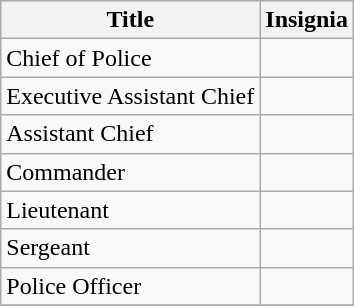<table class="wikitable">
<tr>
<th>Title</th>
<th>Insignia</th>
</tr>
<tr>
<td>Chief of Police</td>
<td></td>
</tr>
<tr>
<td>Executive Assistant Chief</td>
<td></td>
</tr>
<tr>
<td>Assistant Chief</td>
<td></td>
</tr>
<tr>
<td>Commander</td>
<td></td>
</tr>
<tr>
<td>Lieutenant</td>
<td></td>
</tr>
<tr>
<td>Sergeant</td>
<td></td>
</tr>
<tr>
<td>Police Officer</td>
<td></td>
</tr>
<tr>
</tr>
</table>
